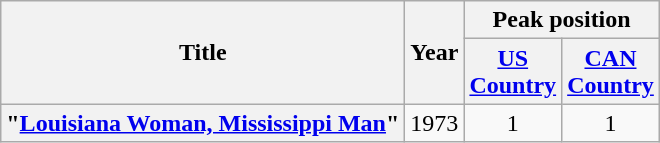<table class="wikitable plainrowheaders" style="text-align:center;">
<tr>
<th scope="col" rowspan = "2">Title</th>
<th scope="col" rowspan = "2">Year</th>
<th scope="col" colspan="2">Peak position</th>
</tr>
<tr>
<th><a href='#'>US<br>Country</a><br></th>
<th scope="col"><a href='#'>CAN<br>Country</a><br></th>
</tr>
<tr>
<th scope = "row">"<a href='#'>Louisiana Woman, Mississippi Man</a>"</th>
<td>1973</td>
<td>1</td>
<td>1</td>
</tr>
</table>
